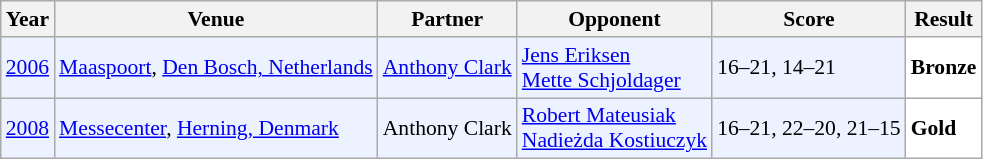<table class="sortable wikitable" style="font-size: 90%;">
<tr>
<th>Year</th>
<th>Venue</th>
<th>Partner</th>
<th>Opponent</th>
<th>Score</th>
<th>Result</th>
</tr>
<tr style="background:#ECF2FF">
<td align="center"><a href='#'>2006</a></td>
<td align="left"><a href='#'>Maaspoort</a>, <a href='#'>Den Bosch, Netherlands</a></td>
<td align="left"> <a href='#'>Anthony Clark</a></td>
<td align="left"> <a href='#'>Jens Eriksen</a> <br>  <a href='#'>Mette Schjoldager</a></td>
<td align="left">16–21, 14–21</td>
<td style="text-align:left; background:white"> <strong>Bronze</strong></td>
</tr>
<tr style="background:#ECF2FF">
<td align="center"><a href='#'>2008</a></td>
<td align="left"><a href='#'>Messecenter</a>, <a href='#'>Herning, Denmark</a></td>
<td align="left"> Anthony Clark</td>
<td align="left"> <a href='#'>Robert Mateusiak</a> <br>  <a href='#'>Nadieżda Kostiuczyk</a></td>
<td align="left">16–21, 22–20, 21–15</td>
<td style="text-align:left; background:white"> <strong>Gold</strong></td>
</tr>
</table>
